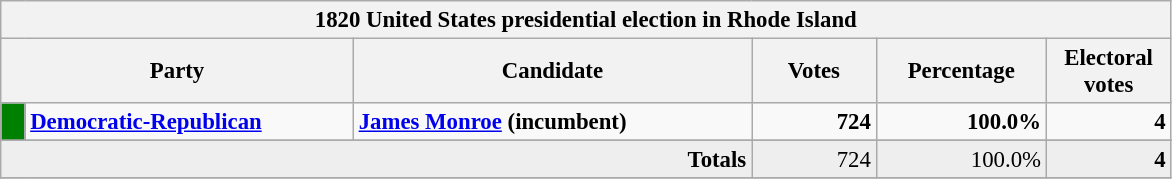<table class="wikitable" style="font-size: 95%;">
<tr>
<th colspan="6">1820 United States presidential election in Rhode Island</th>
</tr>
<tr>
<th colspan="2" style="width: 15em">Party</th>
<th style="width: 17em">Candidate</th>
<th style="width: 5em">Votes</th>
<th style="width: 7em">Percentage</th>
<th style="width: 5em">Electoral votes</th>
</tr>
<tr>
<th style="background-color:#008000; width: 3px"></th>
<td style="width: 130px"><strong><a href='#'>Democratic-Republican</a></strong></td>
<td><strong><a href='#'>James Monroe</a> (incumbent)</strong></td>
<td align="right"><strong>724</strong></td>
<td align="right"><strong>100.0%</strong></td>
<td align="right"><strong>4</strong></td>
</tr>
<tr>
</tr>
<tr bgcolor="#EEEEEE">
<td colspan="3" align="right"><strong>Totals</strong></td>
<td align="right">724</td>
<td align="right">100.0%</td>
<td align="right"><strong>4</strong></td>
</tr>
<tr>
</tr>
</table>
